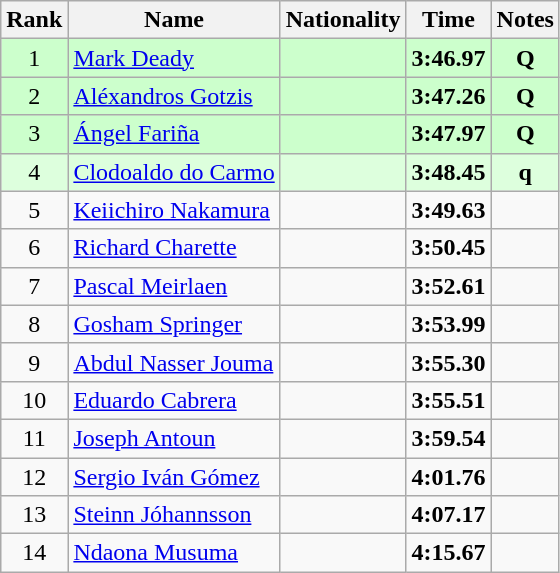<table class="wikitable sortable" style="text-align:center">
<tr>
<th>Rank</th>
<th>Name</th>
<th>Nationality</th>
<th>Time</th>
<th>Notes</th>
</tr>
<tr bgcolor=ccffcc>
<td>1</td>
<td align=left><a href='#'>Mark Deady</a></td>
<td align=left></td>
<td><strong>3:46.97</strong></td>
<td><strong>Q</strong></td>
</tr>
<tr bgcolor=ccffcc>
<td>2</td>
<td align=left><a href='#'>Aléxandros Gotzis</a></td>
<td align=left></td>
<td><strong>3:47.26</strong></td>
<td><strong>Q</strong></td>
</tr>
<tr bgcolor=ccffcc>
<td>3</td>
<td align=left><a href='#'>Ángel Fariña</a></td>
<td align=left></td>
<td><strong>3:47.97</strong></td>
<td><strong>Q</strong></td>
</tr>
<tr bgcolor=ddffdd>
<td>4</td>
<td align=left><a href='#'>Clodoaldo do Carmo</a></td>
<td align=left></td>
<td><strong>3:48.45</strong></td>
<td><strong>q</strong></td>
</tr>
<tr>
<td>5</td>
<td align=left><a href='#'>Keiichiro Nakamura</a></td>
<td align=left></td>
<td><strong>3:49.63</strong></td>
<td></td>
</tr>
<tr>
<td>6</td>
<td align=left><a href='#'>Richard Charette</a></td>
<td align=left></td>
<td><strong>3:50.45</strong></td>
<td></td>
</tr>
<tr>
<td>7</td>
<td align=left><a href='#'>Pascal Meirlaen</a></td>
<td align=left></td>
<td><strong>3:52.61</strong></td>
<td></td>
</tr>
<tr>
<td>8</td>
<td align=left><a href='#'>Gosham Springer</a></td>
<td align=left></td>
<td><strong>3:53.99</strong></td>
<td></td>
</tr>
<tr>
<td>9</td>
<td align=left><a href='#'>Abdul Nasser Jouma</a></td>
<td align=left></td>
<td><strong>3:55.30</strong></td>
<td></td>
</tr>
<tr>
<td>10</td>
<td align=left><a href='#'>Eduardo Cabrera</a></td>
<td align=left></td>
<td><strong>3:55.51</strong></td>
<td></td>
</tr>
<tr>
<td>11</td>
<td align=left><a href='#'>Joseph Antoun</a></td>
<td align=left></td>
<td><strong>3:59.54</strong></td>
<td></td>
</tr>
<tr>
<td>12</td>
<td align=left><a href='#'>Sergio Iván Gómez</a></td>
<td align=left></td>
<td><strong>4:01.76</strong></td>
<td></td>
</tr>
<tr>
<td>13</td>
<td align=left><a href='#'>Steinn Jóhannsson</a></td>
<td align=left></td>
<td><strong>4:07.17</strong></td>
<td></td>
</tr>
<tr>
<td>14</td>
<td align=left><a href='#'>Ndaona Musuma</a></td>
<td align=left></td>
<td><strong>4:15.67</strong></td>
<td></td>
</tr>
</table>
